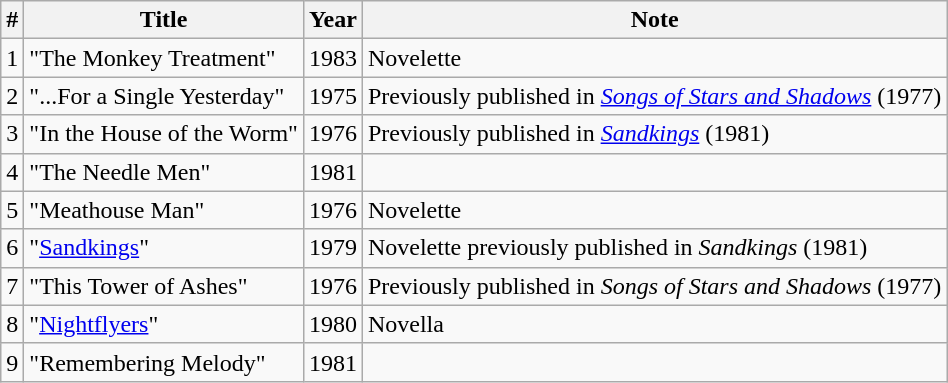<table class="wikitable sortable">
<tr>
<th>#</th>
<th>Title</th>
<th>Year</th>
<th>Note</th>
</tr>
<tr>
<td>1</td>
<td>"The Monkey Treatment"</td>
<td>1983</td>
<td>Novelette</td>
</tr>
<tr>
<td>2</td>
<td>"...For a Single Yesterday"</td>
<td>1975</td>
<td>Previously published in <em><a href='#'>Songs of Stars and Shadows</a></em> (1977)</td>
</tr>
<tr>
<td>3</td>
<td>"In the House of the Worm"</td>
<td>1976</td>
<td>Previously published in <em><a href='#'>Sandkings</a></em> (1981)</td>
</tr>
<tr>
<td>4</td>
<td>"The Needle Men"</td>
<td>1981</td>
<td></td>
</tr>
<tr>
<td>5</td>
<td>"Meathouse Man"</td>
<td>1976</td>
<td>Novelette</td>
</tr>
<tr>
<td>6</td>
<td>"<a href='#'>Sandkings</a>"</td>
<td>1979</td>
<td>Novelette previously published in <em>Sandkings</em> (1981)</td>
</tr>
<tr>
<td>7</td>
<td>"This Tower of Ashes"</td>
<td>1976</td>
<td>Previously published in <em>Songs of Stars and Shadows</em> (1977)</td>
</tr>
<tr>
<td>8</td>
<td>"<a href='#'>Nightflyers</a>"</td>
<td>1980</td>
<td>Novella</td>
</tr>
<tr>
<td>9</td>
<td>"Remembering Melody"</td>
<td>1981</td>
<td></td>
</tr>
</table>
